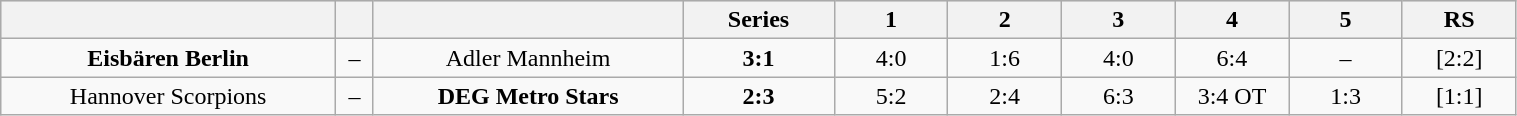<table class="wikitable" width="80%">
<tr style="background-color:#e0e0e0;">
<th style="width:22,5%;"></th>
<th style="width:2.5%;"></th>
<th style="width:22,5%;"></th>
<th style="width:10%;">Series</th>
<th style="width:7.5%;">1</th>
<th style="width:7.5%;">2</th>
<th style="width:7.5%;">3</th>
<th style="width:7.5%;">4</th>
<th style="width:7.5%;">5</th>
<th style="width:7.5%;">RS</th>
</tr>
<tr align="center">
<td><strong>Eisbären Berlin</strong></td>
<td>–</td>
<td>Adler Mannheim</td>
<td><strong>3:1</strong></td>
<td>4:0</td>
<td>1:6</td>
<td>4:0</td>
<td>6:4</td>
<td>–</td>
<td>[2:2]</td>
</tr>
<tr align="center">
<td>Hannover Scorpions</td>
<td>–</td>
<td><strong>DEG Metro Stars</strong></td>
<td><strong>2:3</strong></td>
<td>5:2</td>
<td>2:4</td>
<td>6:3</td>
<td>3:4 OT</td>
<td>1:3</td>
<td>[1:1]</td>
</tr>
</table>
